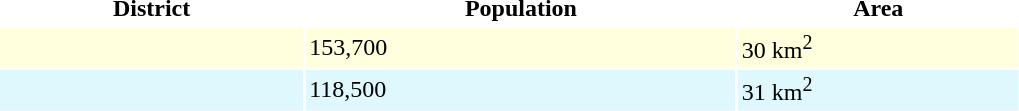<table width="54%" cellspacing="2" cellpadding="2" border="0">
<tr>
<th>District</th>
<th>Population</th>
<th>Area</th>
</tr>
<tr bgcolor="#FFFFDD">
<td></td>
<td>153,700</td>
<td>30 km<sup>2</sup></td>
</tr>
<tr bgcolor="#DEF8FE">
<td></td>
<td>118,500</td>
<td>31 km<sup>2</sup></td>
</tr>
</table>
